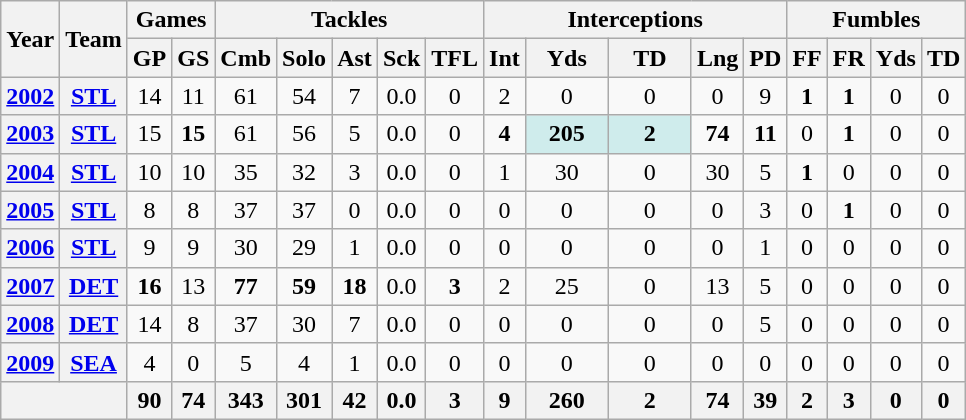<table class="wikitable" style="text-align:center">
<tr>
<th rowspan="2">Year</th>
<th rowspan="2">Team</th>
<th colspan="2">Games</th>
<th colspan="5">Tackles</th>
<th colspan="5">Interceptions</th>
<th colspan="4">Fumbles</th>
</tr>
<tr>
<th>GP</th>
<th>GS</th>
<th>Cmb</th>
<th>Solo</th>
<th>Ast</th>
<th>Sck</th>
<th>TFL</th>
<th>Int</th>
<th>Yds</th>
<th>TD</th>
<th>Lng</th>
<th>PD</th>
<th>FF</th>
<th>FR</th>
<th>Yds</th>
<th>TD</th>
</tr>
<tr>
<th><a href='#'>2002</a></th>
<th><a href='#'>STL</a></th>
<td>14</td>
<td>11</td>
<td>61</td>
<td>54</td>
<td>7</td>
<td>0.0</td>
<td>0</td>
<td>2</td>
<td>0</td>
<td>0</td>
<td>0</td>
<td>9</td>
<td><strong>1</strong></td>
<td><strong>1</strong></td>
<td>0</td>
<td>0</td>
</tr>
<tr>
<th><a href='#'>2003</a></th>
<th><a href='#'>STL</a></th>
<td>15</td>
<td><strong>15</strong></td>
<td>61</td>
<td>56</td>
<td>5</td>
<td>0.0</td>
<td>0</td>
<td><strong>4</strong></td>
<td style="background:#cfecec; width:3em;"><strong>205</strong></td>
<td style="background:#cfecec; width:3em;"><strong>2</strong></td>
<td><strong>74</strong></td>
<td><strong>11</strong></td>
<td>0</td>
<td><strong>1</strong></td>
<td>0</td>
<td>0</td>
</tr>
<tr>
<th><a href='#'>2004</a></th>
<th><a href='#'>STL</a></th>
<td>10</td>
<td>10</td>
<td>35</td>
<td>32</td>
<td>3</td>
<td>0.0</td>
<td>0</td>
<td>1</td>
<td>30</td>
<td>0</td>
<td>30</td>
<td>5</td>
<td><strong>1</strong></td>
<td>0</td>
<td>0</td>
<td>0</td>
</tr>
<tr>
<th><a href='#'>2005</a></th>
<th><a href='#'>STL</a></th>
<td>8</td>
<td>8</td>
<td>37</td>
<td>37</td>
<td>0</td>
<td>0.0</td>
<td>0</td>
<td>0</td>
<td>0</td>
<td>0</td>
<td>0</td>
<td>3</td>
<td>0</td>
<td><strong>1</strong></td>
<td>0</td>
<td>0</td>
</tr>
<tr>
<th><a href='#'>2006</a></th>
<th><a href='#'>STL</a></th>
<td>9</td>
<td>9</td>
<td>30</td>
<td>29</td>
<td>1</td>
<td>0.0</td>
<td>0</td>
<td>0</td>
<td>0</td>
<td>0</td>
<td>0</td>
<td>1</td>
<td>0</td>
<td>0</td>
<td>0</td>
<td>0</td>
</tr>
<tr>
<th><a href='#'>2007</a></th>
<th><a href='#'>DET</a></th>
<td><strong>16</strong></td>
<td>13</td>
<td><strong>77</strong></td>
<td><strong>59</strong></td>
<td><strong>18</strong></td>
<td>0.0</td>
<td><strong>3</strong></td>
<td>2</td>
<td>25</td>
<td>0</td>
<td>13</td>
<td>5</td>
<td>0</td>
<td>0</td>
<td>0</td>
<td>0</td>
</tr>
<tr>
<th><a href='#'>2008</a></th>
<th><a href='#'>DET</a></th>
<td>14</td>
<td>8</td>
<td>37</td>
<td>30</td>
<td>7</td>
<td>0.0</td>
<td>0</td>
<td>0</td>
<td>0</td>
<td>0</td>
<td>0</td>
<td>5</td>
<td>0</td>
<td>0</td>
<td>0</td>
<td>0</td>
</tr>
<tr>
<th><a href='#'>2009</a></th>
<th><a href='#'>SEA</a></th>
<td>4</td>
<td>0</td>
<td>5</td>
<td>4</td>
<td>1</td>
<td>0.0</td>
<td>0</td>
<td>0</td>
<td>0</td>
<td>0</td>
<td>0</td>
<td>0</td>
<td>0</td>
<td>0</td>
<td>0</td>
<td>0</td>
</tr>
<tr>
<th colspan="2"></th>
<th>90</th>
<th>74</th>
<th>343</th>
<th>301</th>
<th>42</th>
<th>0.0</th>
<th>3</th>
<th>9</th>
<th>260</th>
<th>2</th>
<th>74</th>
<th>39</th>
<th>2</th>
<th>3</th>
<th>0</th>
<th>0</th>
</tr>
</table>
